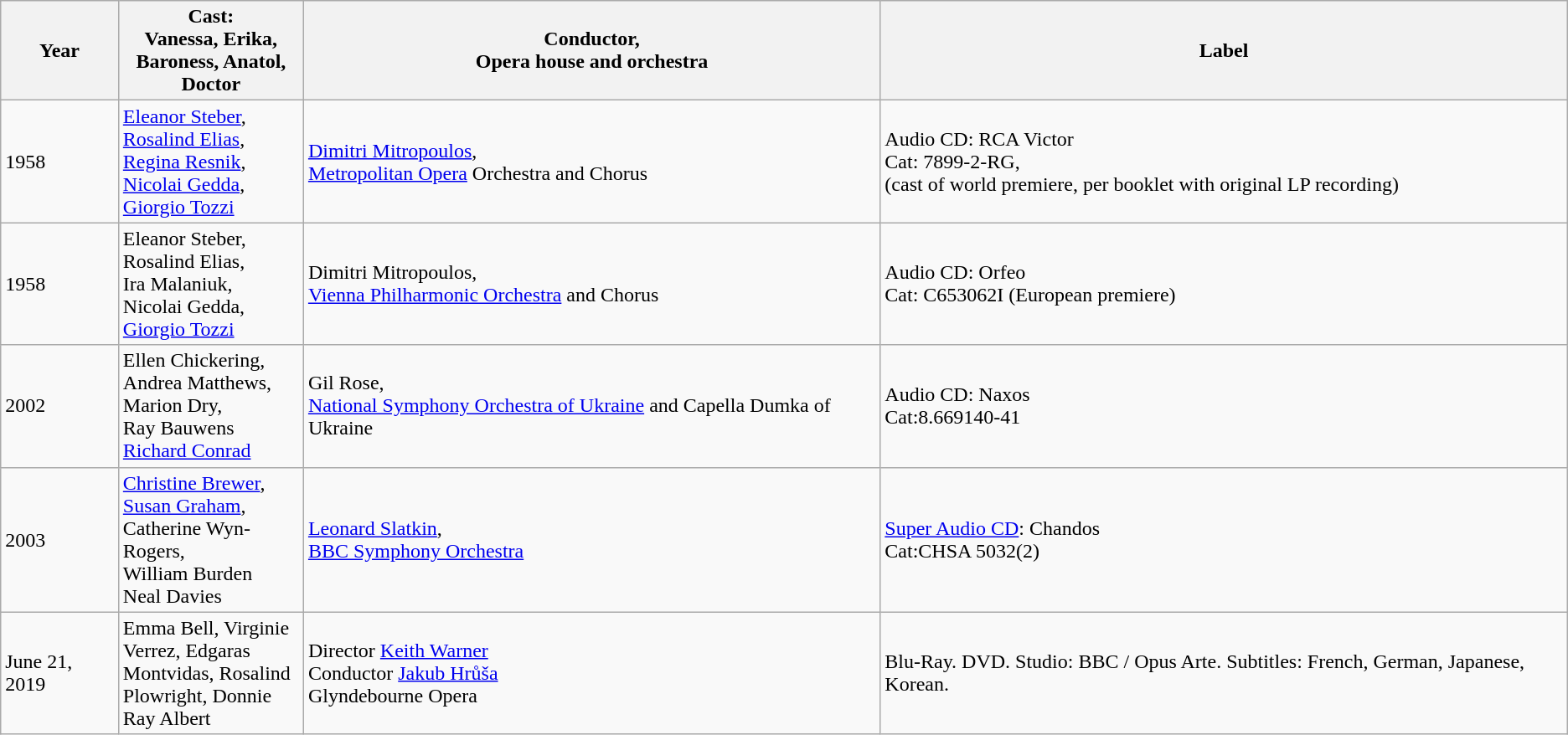<table class="wikitable">
<tr>
<th>Year</th>
<th width="140">Cast:<br>Vanessa, Erika,<br>Baroness, Anatol, Doctor</th>
<th>Conductor,<br>Opera house and orchestra</th>
<th>Label</th>
</tr>
<tr>
<td>1958</td>
<td><a href='#'>Eleanor Steber</a>,<br><a href='#'>Rosalind Elias</a>,<br><a href='#'>Regina Resnik</a>,<br><a href='#'>Nicolai Gedda</a>,<br><a href='#'>Giorgio Tozzi</a></td>
<td><a href='#'>Dimitri Mitropoulos</a>, <br><a href='#'>Metropolitan Opera</a> Orchestra and Chorus</td>
<td>Audio CD: RCA Victor <br>Cat: 7899-2-RG,<br>(cast of world premiere, per booklet with original LP recording)</td>
</tr>
<tr>
<td>1958</td>
<td>Eleanor Steber,<br> Rosalind Elias,<br>Ira Malaniuk,<br>Nicolai Gedda,<br><a href='#'>Giorgio Tozzi</a></td>
<td>Dimitri Mitropoulos,<br><a href='#'>Vienna Philharmonic Orchestra</a> and Chorus</td>
<td>Audio CD:  Orfeo <br>Cat: C653062I (European premiere)</td>
</tr>
<tr>
<td>2002</td>
<td>Ellen Chickering,<br>Andrea Matthews,<br>Marion Dry,<br>Ray Bauwens<br><a href='#'>Richard Conrad</a></td>
<td>Gil Rose,<br><a href='#'>National Symphony Orchestra of Ukraine</a> and Capella Dumka of Ukraine</td>
<td>Audio CD: Naxos <br>Cat:8.669140-41</td>
</tr>
<tr>
<td>2003</td>
<td><a href='#'>Christine Brewer</a>,<br><a href='#'>Susan Graham</a>,<br>Catherine Wyn-Rogers,<br>William Burden <br>Neal Davies<br></td>
<td><a href='#'>Leonard Slatkin</a>,<br><a href='#'>BBC Symphony Orchestra</a></td>
<td><a href='#'>Super Audio CD</a>: Chandos <br>Cat:CHSA 5032(2)</td>
</tr>
<tr>
<td>June 21, 2019</td>
<td>Emma Bell, Virginie Verrez, Edgaras Montvidas, Rosalind Plowright, Donnie Ray Albert</td>
<td>Director <a href='#'>Keith Warner</a><br>Conductor <a href='#'>Jakub Hrůša</a><br>Glyndebourne Opera</td>
<td>Blu-Ray. DVD. Studio:  BBC / Opus Arte. Subtitles: French, German, Japanese, Korean.</td>
</tr>
</table>
